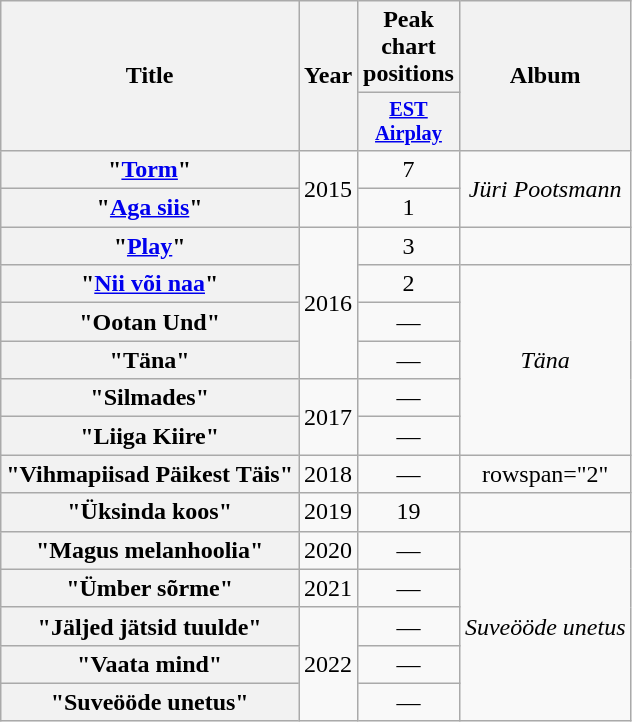<table class="wikitable plainrowheaders" style="text-align:center;">
<tr>
<th scope="col" rowspan="2">Title</th>
<th scope="col" rowspan="2">Year</th>
<th scope="col" colspan="1">Peak chart positions</th>
<th scope="col" rowspan="2">Album</th>
</tr>
<tr>
<th scope="col" style="width:3em;font-size:85%;"><a href='#'>EST<br>Airplay</a><br></th>
</tr>
<tr>
<th scope="row">"<a href='#'>Torm</a>"</th>
<td rowspan="2">2015</td>
<td>7</td>
<td rowspan="2"><em>Jüri Pootsmann</em></td>
</tr>
<tr>
<th scope="row">"<a href='#'>Aga siis</a>"</th>
<td>1</td>
</tr>
<tr>
<th scope="row">"<a href='#'>Play</a>"</th>
<td rowspan="4">2016</td>
<td>3</td>
<td></td>
</tr>
<tr>
<th scope="row">"<a href='#'>Nii või naa</a>"</th>
<td>2</td>
<td rowspan="5"><em>Täna</em></td>
</tr>
<tr>
<th scope="row">"Ootan Und"</th>
<td>—</td>
</tr>
<tr>
<th scope="row">"Täna"</th>
<td>—</td>
</tr>
<tr>
<th scope="row">"Silmades"</th>
<td rowspan="2">2017</td>
<td>—</td>
</tr>
<tr>
<th scope="row">"Liiga Kiire"</th>
<td>—</td>
</tr>
<tr>
<th scope="row">"Vihmapiisad Päikest Täis"</th>
<td>2018</td>
<td>—</td>
<td>rowspan="2" </td>
</tr>
<tr>
<th scope="row">"Üksinda koos"</th>
<td>2019</td>
<td>19</td>
</tr>
<tr>
<th scope="row">"Magus melanhoolia"</th>
<td>2020</td>
<td>—</td>
<td rowspan="5"><em>Suveööde unetus</em></td>
</tr>
<tr>
<th scope="row">"Ümber sõrme"</th>
<td>2021</td>
<td>—</td>
</tr>
<tr>
<th scope="row">"Jäljed jätsid tuulde"</th>
<td rowspan="3">2022</td>
<td>—</td>
</tr>
<tr>
<th scope="row">"Vaata mind"</th>
<td>—</td>
</tr>
<tr>
<th scope="row">"Suveööde unetus"</th>
<td>—</td>
</tr>
</table>
